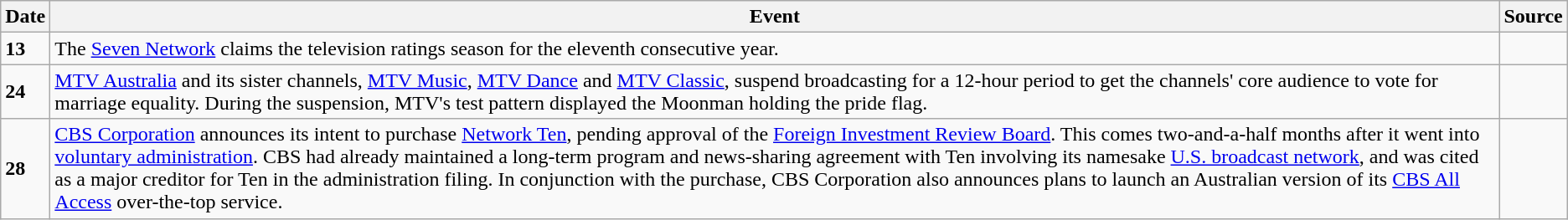<table class="wikitable">
<tr>
<th>Date</th>
<th>Event</th>
<th>Source</th>
</tr>
<tr>
<td><strong>13</strong></td>
<td>The <a href='#'>Seven Network</a> claims the television ratings season for the eleventh consecutive year.</td>
<td></td>
</tr>
<tr>
<td><strong>24</strong></td>
<td><a href='#'>MTV Australia</a> and its sister channels, <a href='#'>MTV Music</a>, <a href='#'>MTV Dance</a> and <a href='#'>MTV Classic</a>, suspend broadcasting for a 12-hour period to get the channels' core audience to vote for marriage equality. During the suspension, MTV's test pattern displayed the Moonman holding the pride flag.</td>
<td></td>
</tr>
<tr>
<td><strong>28</strong></td>
<td><a href='#'>CBS Corporation</a> announces its intent to purchase <a href='#'>Network Ten</a>, pending approval of the <a href='#'>Foreign Investment Review Board</a>. This comes two-and-a-half months after it went into <a href='#'>voluntary administration</a>. CBS had already maintained a long-term program and news-sharing agreement with Ten involving its namesake <a href='#'>U.S. broadcast network</a>, and was cited as a major creditor for Ten in the administration filing. In conjunction with the purchase, CBS Corporation also announces plans to launch an Australian version of its <a href='#'>CBS All Access</a> over-the-top service.</td>
<td></td>
</tr>
</table>
